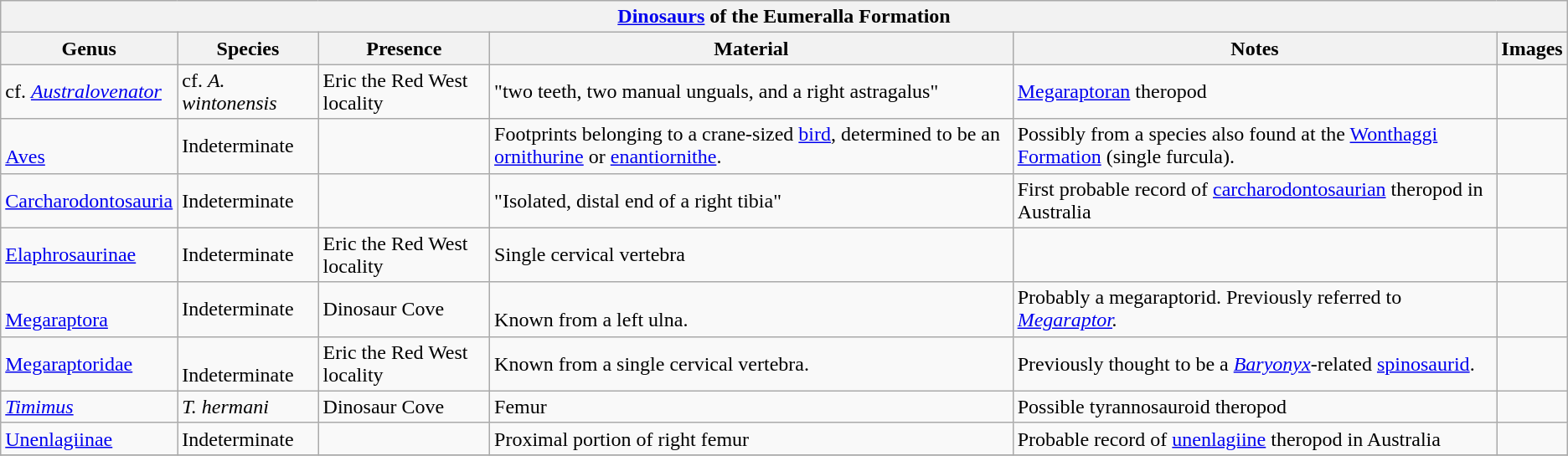<table class="wikitable" align="center">
<tr>
<th colspan="6" align="center"><strong><a href='#'>Dinosaurs</a> of the Eumeralla Formation</strong></th>
</tr>
<tr>
<th>Genus</th>
<th>Species</th>
<th>Presence</th>
<th>Material</th>
<th>Notes</th>
<th>Images</th>
</tr>
<tr>
<td>cf. <em><a href='#'>Australovenator</a></em></td>
<td>cf. <em>A. wintonensis</em></td>
<td>Eric the Red West locality</td>
<td>"two teeth, two manual unguals, and a right astragalus"</td>
<td><a href='#'>Megaraptoran</a> theropod</td>
<td></td>
</tr>
<tr>
<td><br><a href='#'>Aves</a></td>
<td>Indeterminate</td>
<td></td>
<td>Footprints belonging to a crane-sized <a href='#'>bird</a>, determined to be an <a href='#'>ornithurine</a> or <a href='#'>enantiornithe</a>.</td>
<td>Possibly from a species also found at the <a href='#'>Wonthaggi Formation</a> (single furcula).</td>
<td></td>
</tr>
<tr>
<td><a href='#'>Carcharodontosauria</a></td>
<td>Indeterminate</td>
<td></td>
<td>"Isolated, distal end of a right tibia"</td>
<td>First probable record of <a href='#'>carcharodontosaurian</a> theropod in Australia</td>
<td></td>
</tr>
<tr>
<td><a href='#'>Elaphrosaurinae</a></td>
<td>Indeterminate</td>
<td>Eric the Red West locality</td>
<td>Single cervical vertebra</td>
<td></td>
<td></td>
</tr>
<tr>
<td><br><a href='#'>Megaraptora</a></td>
<td>Indeterminate</td>
<td>Dinosaur Cove</td>
<td><br>Known from a left ulna.</td>
<td>Probably a megaraptorid. Previously referred to <em><a href='#'>Megaraptor</a>.</em></td>
<td></td>
</tr>
<tr>
<td><a href='#'>Megaraptoridae</a></td>
<td><br>Indeterminate</td>
<td>Eric the Red West locality</td>
<td>Known from a single cervical vertebra.</td>
<td>Previously thought to be a <em><a href='#'>Baryonyx</a></em>-related <a href='#'>spinosaurid</a>.</td>
<td></td>
</tr>
<tr>
<td><em><a href='#'>Timimus</a></em></td>
<td><em>T. hermani</em></td>
<td>Dinosaur Cove</td>
<td>Femur</td>
<td>Possible tyrannosauroid theropod</td>
<td></td>
</tr>
<tr>
<td><a href='#'>Unenlagiinae</a></td>
<td>Indeterminate</td>
<td></td>
<td>Proximal portion of right femur</td>
<td>Probable record of <a href='#'>unenlagiine</a> theropod in Australia</td>
<td></td>
</tr>
<tr>
</tr>
</table>
